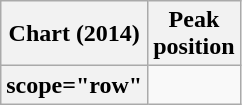<table class="wikitable sortable plainrowheaders">
<tr>
<th>Chart (2014)</th>
<th>Peak<br>position</th>
</tr>
<tr>
<th>scope="row" </th>
</tr>
</table>
